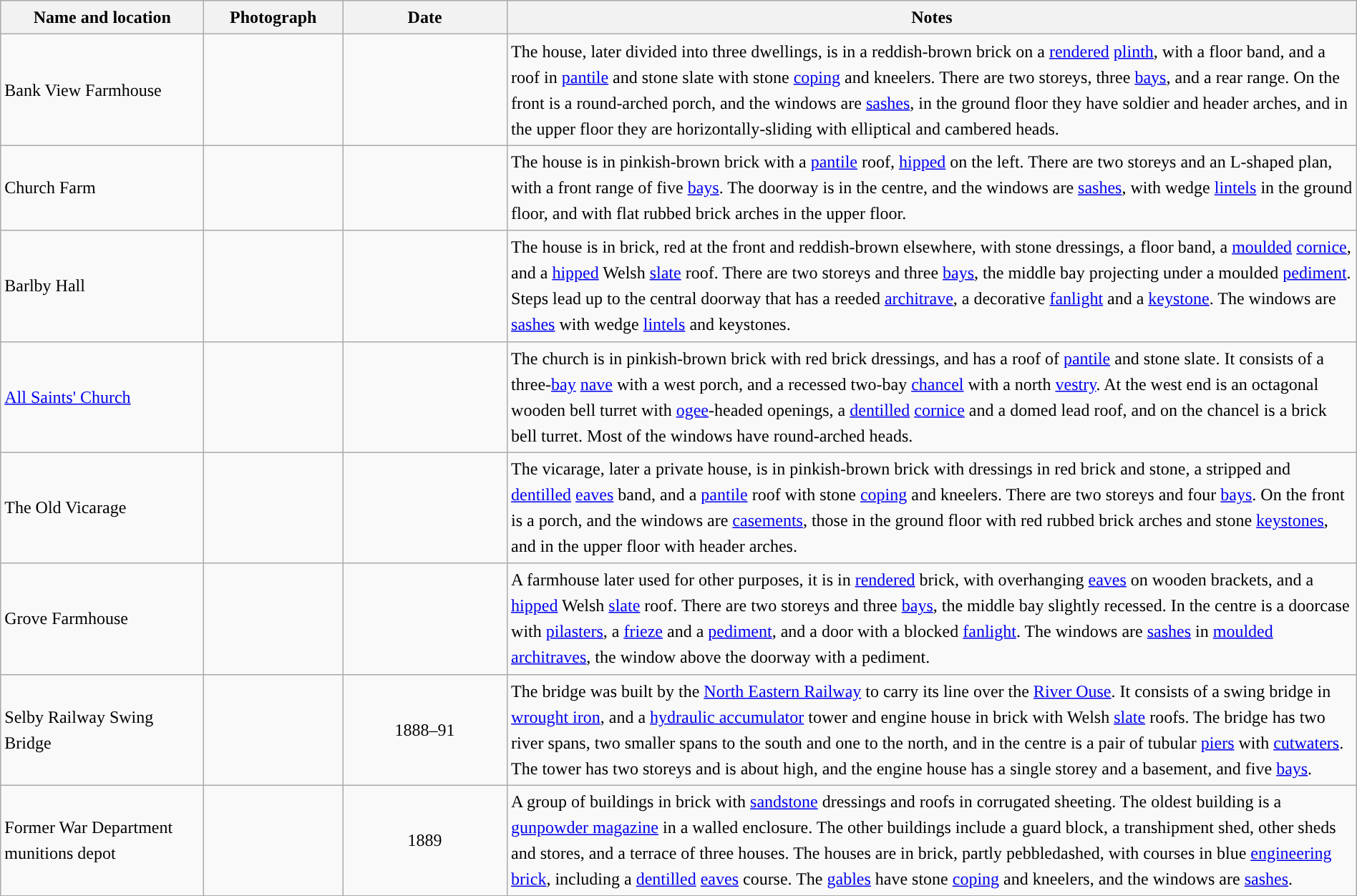<table class="wikitable sortable plainrowheaders" style="width:100%;border:0px;text-align:left;line-height:150%;">
<tr>
<th scope="col"  style="width:150px">Name and location</th>
<th scope="col"  style="width:100px" class="unsortable">Photograph</th>
<th scope="col"  style="width:120px">Date</th>
<th scope="col"  style="width:650px" class="unsortable">Notes</th>
</tr>
<tr>
<td>Bank View Farmhouse<br><small></small></td>
<td></td>
<td align="center"></td>
<td>The house, later divided into three dwellings, is in a reddish-brown brick on a <a href='#'>rendered</a> <a href='#'>plinth</a>, with a floor band, and a roof in <a href='#'>pantile</a> and stone slate with stone <a href='#'>coping</a> and kneelers.  There are two storeys, three <a href='#'>bays</a>, and a rear range.  On the front is a round-arched porch, and the windows are <a href='#'>sashes</a>, in the ground floor they have soldier and header arches, and in the upper floor they are horizontally-sliding with elliptical and cambered heads.</td>
</tr>
<tr>
<td>Church Farm<br><small></small></td>
<td></td>
<td align="center"></td>
<td>The house is in pinkish-brown brick with a <a href='#'>pantile</a> roof, <a href='#'>hipped</a> on the left.  There are two storeys and an L-shaped plan, with a front range of five <a href='#'>bays</a>.  The doorway is in the centre, and the windows are <a href='#'>sashes</a>, with wedge <a href='#'>lintels</a> in the ground floor, and with flat rubbed brick arches in the upper floor.</td>
</tr>
<tr>
<td>Barlby Hall<br><small></small></td>
<td></td>
<td align="center"></td>
<td>The house is in brick, red at the front and reddish-brown elsewhere, with stone dressings, a floor band, a <a href='#'>moulded</a> <a href='#'>cornice</a>, and a <a href='#'>hipped</a> Welsh <a href='#'>slate</a> roof.  There are two storeys and three <a href='#'>bays</a>, the middle bay projecting under a moulded <a href='#'>pediment</a>.  Steps lead up to the central doorway that has a reeded <a href='#'>architrave</a>, a decorative <a href='#'>fanlight</a> and a <a href='#'>keystone</a>.  The windows are <a href='#'>sashes</a> with wedge <a href='#'>lintels</a> and keystones.</td>
</tr>
<tr>
<td><a href='#'>All Saints' Church</a><br><small></small></td>
<td></td>
<td align="center"></td>
<td>The church is in pinkish-brown brick with red brick dressings, and has a roof of <a href='#'>pantile</a> and stone slate.  It consists of a three-<a href='#'>bay</a> <a href='#'>nave</a> with a west porch, and a recessed two-bay <a href='#'>chancel</a> with a north <a href='#'>vestry</a>.  At the west end is an octagonal wooden bell turret with <a href='#'>ogee</a>-headed openings, a <a href='#'>dentilled</a> <a href='#'>cornice</a> and a domed lead roof, and on the chancel is a brick bell turret.  Most of the windows have round-arched heads.</td>
</tr>
<tr>
<td>The Old Vicarage<br><small></small></td>
<td></td>
<td align="center"></td>
<td>The vicarage, later a private house, is in pinkish-brown brick with dressings in red brick and stone, a stripped and <a href='#'>dentilled</a> <a href='#'>eaves</a> band, and a <a href='#'>pantile</a> roof with stone <a href='#'>coping</a> and kneelers.  There are two storeys and four <a href='#'>bays</a>.  On the front is a porch, and the windows are <a href='#'>casements</a>, those in the ground floor with red rubbed brick arches and stone <a href='#'>keystones</a>, and in the upper floor with header arches.</td>
</tr>
<tr>
<td>Grove Farmhouse<br><small></small></td>
<td></td>
<td align="center"></td>
<td>A farmhouse later used for other purposes, it is in <a href='#'>rendered</a> brick, with overhanging <a href='#'>eaves</a> on wooden brackets, and a <a href='#'>hipped</a> Welsh <a href='#'>slate</a> roof.  There are two storeys and three <a href='#'>bays</a>, the middle bay slightly recessed.  In the centre is a doorcase with <a href='#'>pilasters</a>, a <a href='#'>frieze</a> and a <a href='#'>pediment</a>, and a door with a blocked <a href='#'>fanlight</a>.  The windows are <a href='#'>sashes</a> in <a href='#'>moulded</a> <a href='#'>architraves</a>, the window above the doorway with a pediment.</td>
</tr>
<tr>
<td>Selby Railway Swing Bridge<br><small></small></td>
<td></td>
<td align="center">1888–91</td>
<td>The bridge was built by the <a href='#'>North Eastern Railway</a> to carry its line over the <a href='#'>River Ouse</a>.  It consists of a swing bridge in <a href='#'>wrought iron</a>, and a <a href='#'>hydraulic accumulator</a> tower and engine house in brick with Welsh <a href='#'>slate</a> roofs.  The bridge has two river spans, two smaller spans to the south and one to the north, and in the centre is a pair of tubular <a href='#'>piers</a> with <a href='#'>cutwaters</a>.  The tower has two storeys and is about  high, and the engine house has a single storey and a basement, and five <a href='#'>bays</a>.</td>
</tr>
<tr>
<td>Former War Department munitions depot<br><small></small></td>
<td></td>
<td align="center">1889</td>
<td>A group of buildings in brick with <a href='#'>sandstone</a> dressings and roofs in corrugated sheeting.  The oldest building is a <a href='#'>gunpowder magazine</a> in a walled enclosure.  The other buildings include a guard block, a transhipment shed, other sheds and stores, and a terrace of three houses.  The houses are in brick, partly pebbledashed, with courses in blue <a href='#'>engineering brick</a>, including a <a href='#'>dentilled</a> <a href='#'>eaves</a> course.  The <a href='#'>gables</a> have stone <a href='#'>coping</a> and kneelers, and the windows are <a href='#'>sashes</a>.</td>
</tr>
<tr>
</tr>
</table>
